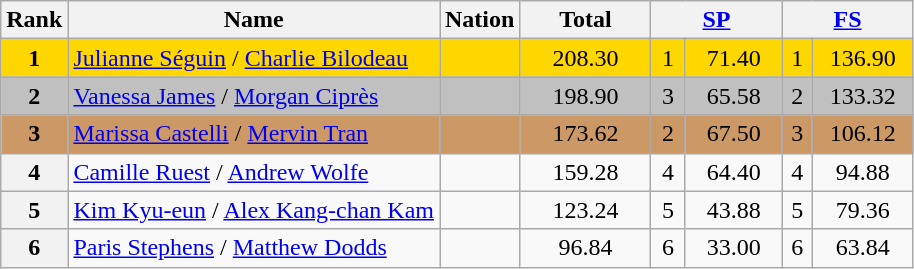<table class="wikitable sortable">
<tr>
<th>Rank</th>
<th>Name</th>
<th>Nation</th>
<th width="80px">Total</th>
<th colspan="2" width="80px"><a href='#'>SP</a></th>
<th colspan="2" width="80px"><a href='#'>FS</a></th>
</tr>
<tr bgcolor="gold">
<td align="center"><strong>1</strong></td>
<td><a href='#'>Julianne Séguin</a> / <a href='#'>Charlie Bilodeau</a></td>
<td></td>
<td align="center">208.30</td>
<td align="center">1</td>
<td align="center">71.40</td>
<td align="center">1</td>
<td align="center">136.90</td>
</tr>
<tr bgcolor="silver">
<td align="center"><strong>2</strong></td>
<td><a href='#'>Vanessa James</a> / <a href='#'>Morgan Ciprès</a></td>
<td></td>
<td align="center">198.90</td>
<td align="center">3</td>
<td align="center">65.58</td>
<td align="center">2</td>
<td align="center">133.32</td>
</tr>
<tr bgcolor="cc9966">
<td align="center"><strong>3</strong></td>
<td><a href='#'>Marissa Castelli</a> / <a href='#'>Mervin Tran</a></td>
<td></td>
<td align="center">173.62</td>
<td align="center">2</td>
<td align="center">67.50</td>
<td align="center">3</td>
<td align="center">106.12</td>
</tr>
<tr>
<th>4</th>
<td><a href='#'>Camille Ruest</a> / <a href='#'>Andrew Wolfe</a></td>
<td></td>
<td align="center">159.28</td>
<td align="center">4</td>
<td align="center">64.40</td>
<td align="center">4</td>
<td align="center">94.88</td>
</tr>
<tr>
<th>5</th>
<td><a href='#'>Kim Kyu-eun</a> / <a href='#'>Alex Kang-chan Kam</a></td>
<td></td>
<td align="center">123.24</td>
<td align="center">5</td>
<td align="center">43.88</td>
<td align="center">5</td>
<td align="center">79.36</td>
</tr>
<tr>
<th>6</th>
<td><a href='#'>Paris Stephens</a> / <a href='#'>Matthew Dodds</a></td>
<td></td>
<td align="center">96.84</td>
<td align="center">6</td>
<td align="center">33.00</td>
<td align="center">6</td>
<td align="center">63.84</td>
</tr>
</table>
